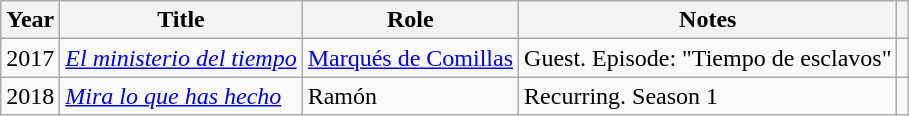<table class="wikitable sortable">
<tr>
<th>Year</th>
<th>Title</th>
<th>Role</th>
<th class="unsortable">Notes</th>
<th></th>
</tr>
<tr>
<td align = "center">2017</td>
<td><em><a href='#'>El ministerio del tiempo</a></em></td>
<td><a href='#'>Marqués de Comillas</a></td>
<td>Guest. Episode: "Tiempo de esclavos"</td>
<td align = "center"></td>
</tr>
<tr>
<td align = "center">2018</td>
<td><em><a href='#'>Mira lo que has hecho</a></em></td>
<td>Ramón</td>
<td>Recurring. Season 1</td>
<td align = "center"></td>
</tr>
</table>
